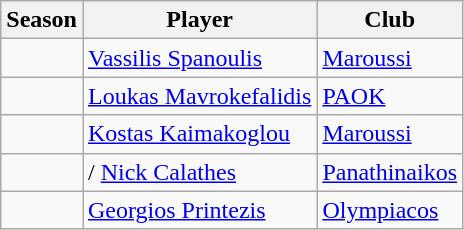<table class="wikitable sortable">
<tr>
<th>Season</th>
<th>Player</th>
<th>Club</th>
</tr>
<tr>
<td></td>
<td> <a href='#'>Vassilis Spanoulis</a></td>
<td><a href='#'>Maroussi</a></td>
</tr>
<tr>
<td></td>
<td> <a href='#'>Loukas Mavrokefalidis</a></td>
<td><a href='#'>PAOK</a></td>
</tr>
<tr>
<td></td>
<td> <a href='#'>Kostas Kaimakoglou</a></td>
<td><a href='#'>Maroussi</a></td>
</tr>
<tr>
<td></td>
<td>/ <a href='#'>Nick Calathes</a></td>
<td><a href='#'>Panathinaikos</a></td>
</tr>
<tr>
<td></td>
<td> <a href='#'>Georgios Printezis</a></td>
<td><a href='#'>Olympiacos</a></td>
</tr>
</table>
